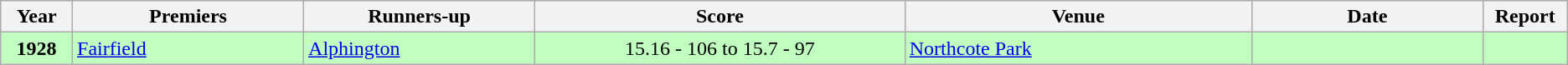<table class="wikitable sortable" style="text-align:left; text-valign:center">
<tr>
<th width=3%>Year</th>
<th width=10%>Premiers</th>
<th width=10%>Runners-up</th>
<th width=16%>Score</th>
<th width=15%>Venue</th>
<th width=10%; class=unsortable>Date</th>
<th width=2%; class=unsortable>Report</th>
</tr>
<tr style="background:#C0FFC0;">
<td align="center"><strong>1928</strong></td>
<td><a href='#'>Fairfield</a></td>
<td><a href='#'>Alphington</a></td>
<td align=center>15.16 - 106  to 15.7 - 97</td>
<td><a href='#'>Northcote Park</a></td>
<td></td>
<td align=center></td>
</tr>
</table>
